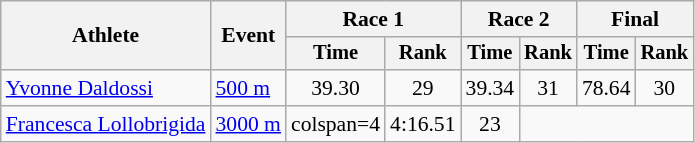<table class="wikitable" style="font-size:90%">
<tr>
<th rowspan=2>Athlete</th>
<th rowspan=2>Event</th>
<th colspan=2>Race 1</th>
<th colspan=2>Race 2</th>
<th colspan=2>Final</th>
</tr>
<tr style="font-size:95%">
<th>Time</th>
<th>Rank</th>
<th>Time</th>
<th>Rank</th>
<th>Time</th>
<th>Rank</th>
</tr>
<tr align=center>
<td align=left><a href='#'>Yvonne Daldossi</a></td>
<td align=left><a href='#'>500 m</a></td>
<td>39.30</td>
<td>29</td>
<td>39.34</td>
<td>31</td>
<td>78.64</td>
<td>30</td>
</tr>
<tr align=center>
<td align=left><a href='#'>Francesca Lollobrigida</a></td>
<td align=left><a href='#'>3000 m</a></td>
<td>colspan=4 </td>
<td>4:16.51</td>
<td>23</td>
</tr>
</table>
